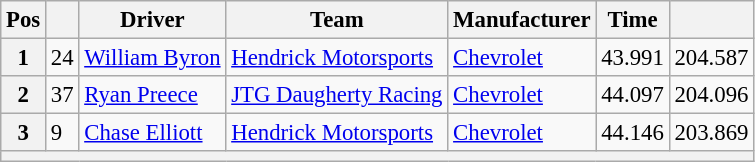<table class="wikitable" style="font-size:95%">
<tr>
<th>Pos</th>
<th></th>
<th>Driver</th>
<th>Team</th>
<th>Manufacturer</th>
<th>Time</th>
<th></th>
</tr>
<tr>
<th>1</th>
<td>24</td>
<td><a href='#'>William Byron</a></td>
<td><a href='#'>Hendrick Motorsports</a></td>
<td><a href='#'>Chevrolet</a></td>
<td>43.991</td>
<td>204.587</td>
</tr>
<tr>
<th>2</th>
<td>37</td>
<td><a href='#'>Ryan Preece</a></td>
<td><a href='#'>JTG Daugherty Racing</a></td>
<td><a href='#'>Chevrolet</a></td>
<td>44.097</td>
<td>204.096</td>
</tr>
<tr>
<th>3</th>
<td>9</td>
<td><a href='#'>Chase Elliott</a></td>
<td><a href='#'>Hendrick Motorsports</a></td>
<td><a href='#'>Chevrolet</a></td>
<td>44.146</td>
<td>203.869</td>
</tr>
<tr>
<th colspan="7"></th>
</tr>
</table>
